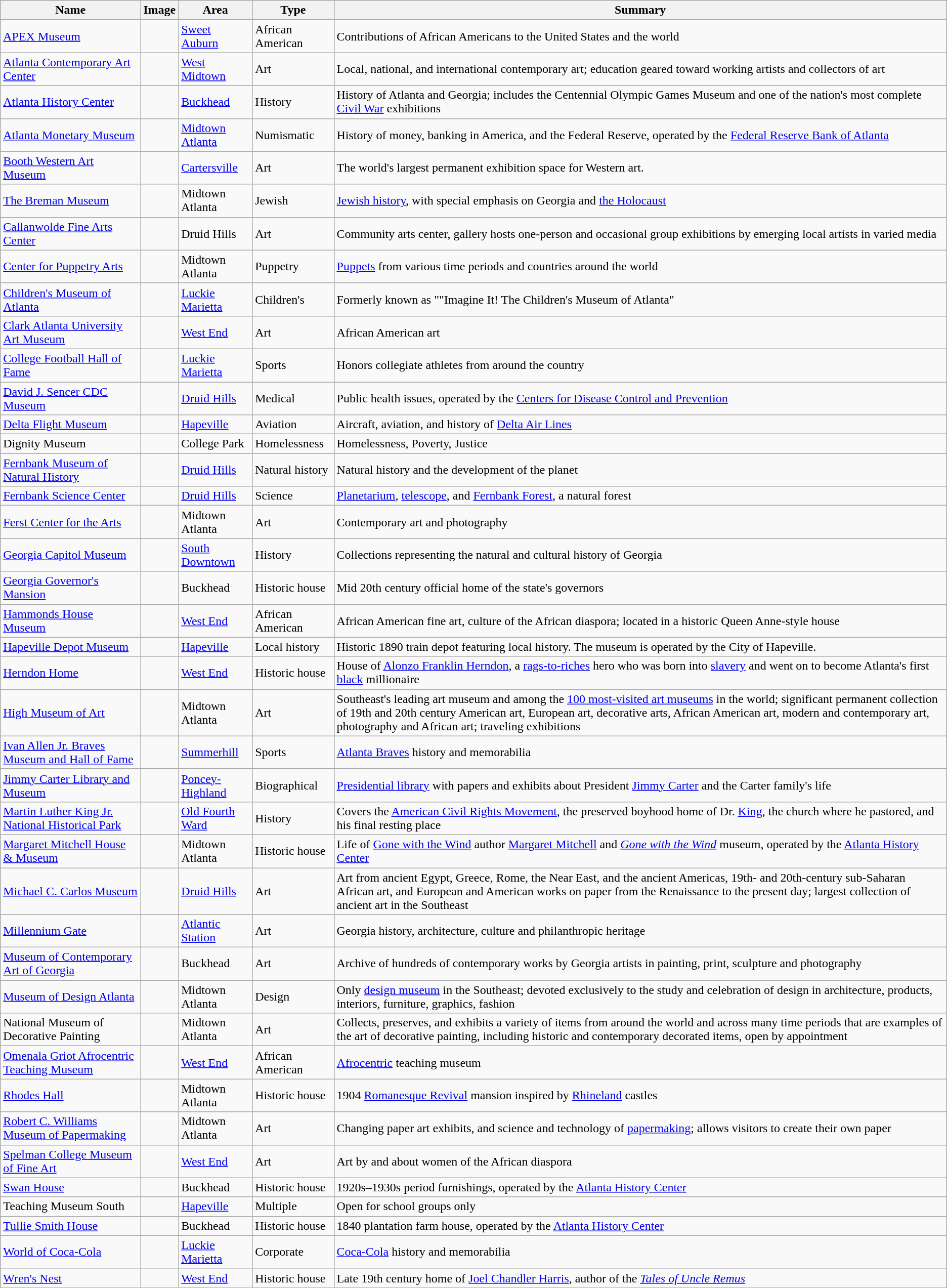<table class="wikitable sortable">
<tr>
<th>Name</th>
<th>Image</th>
<th>Area</th>
<th>Type</th>
<th>Summary</th>
</tr>
<tr>
<td><a href='#'>APEX Museum</a></td>
<td></td>
<td><a href='#'>Sweet Auburn</a></td>
<td>African American</td>
<td>Contributions of African Americans to the United States and the world</td>
</tr>
<tr>
<td><a href='#'>Atlanta Contemporary Art Center</a></td>
<td></td>
<td><a href='#'>West Midtown</a></td>
<td>Art</td>
<td>Local, national, and international contemporary art; education geared toward working artists and collectors of art</td>
</tr>
<tr>
<td><a href='#'>Atlanta History Center</a></td>
<td></td>
<td><a href='#'>Buckhead</a></td>
<td>History</td>
<td>History of Atlanta and Georgia; includes the Centennial Olympic Games Museum and one of the nation's most complete <a href='#'>Civil War</a> exhibitions</td>
</tr>
<tr>
<td><a href='#'>Atlanta Monetary Museum</a></td>
<td></td>
<td><a href='#'>Midtown Atlanta</a></td>
<td>Numismatic</td>
<td>History of money, banking in America, and the Federal Reserve, operated by the <a href='#'>Federal Reserve Bank of Atlanta</a></td>
</tr>
<tr>
<td><a href='#'>Booth Western Art Museum</a></td>
<td></td>
<td><a href='#'>Cartersville</a></td>
<td>Art</td>
<td>The world's largest permanent exhibition space for Western art.</td>
</tr>
<tr>
<td><a href='#'>The Breman Museum</a></td>
<td></td>
<td>Midtown Atlanta</td>
<td>Jewish</td>
<td><a href='#'>Jewish history</a>, with special emphasis on Georgia and <a href='#'>the Holocaust</a></td>
</tr>
<tr>
<td><a href='#'>Callanwolde Fine Arts Center</a></td>
<td></td>
<td>Druid Hills</td>
<td>Art</td>
<td>Community arts center, gallery hosts one-person and occasional group exhibitions by emerging local artists in varied media</td>
</tr>
<tr>
<td><a href='#'>Center for Puppetry Arts</a></td>
<td></td>
<td>Midtown Atlanta</td>
<td>Puppetry</td>
<td><a href='#'>Puppets</a> from various time periods and countries around the world</td>
</tr>
<tr>
<td><a href='#'>Children's Museum of Atlanta</a></td>
<td></td>
<td><a href='#'>Luckie Marietta</a></td>
<td>Children's</td>
<td>Formerly known as ""Imagine It! The Children's Museum of Atlanta"</td>
</tr>
<tr>
<td><a href='#'>Clark Atlanta University Art Museum</a></td>
<td></td>
<td><a href='#'>West End</a></td>
<td>Art</td>
<td>African American art</td>
</tr>
<tr>
<td><a href='#'>College Football Hall of Fame</a></td>
<td></td>
<td><a href='#'>Luckie Marietta</a></td>
<td>Sports</td>
<td>Honors collegiate athletes from around the country</td>
</tr>
<tr>
<td><a href='#'>David J. Sencer CDC Museum</a></td>
<td></td>
<td><a href='#'>Druid Hills</a></td>
<td>Medical</td>
<td> Public health issues, operated by the <a href='#'>Centers for Disease Control and Prevention</a></td>
</tr>
<tr>
<td><a href='#'>Delta Flight Museum</a></td>
<td></td>
<td><a href='#'>Hapeville</a></td>
<td>Aviation</td>
<td>Aircraft, aviation, and history of <a href='#'>Delta Air Lines</a></td>
</tr>
<tr>
<td>Dignity Museum</td>
<td></td>
<td>College Park</td>
<td>Homelessness</td>
<td> Homelessness, Poverty, Justice</td>
</tr>
<tr>
<td><a href='#'>Fernbank Museum of Natural History</a></td>
<td></td>
<td><a href='#'>Druid Hills</a></td>
<td>Natural history</td>
<td>Natural history and the development of the planet</td>
</tr>
<tr>
<td><a href='#'>Fernbank Science Center</a></td>
<td></td>
<td><a href='#'>Druid Hills</a></td>
<td>Science</td>
<td><a href='#'>Planetarium</a>, <a href='#'>telescope</a>, and <a href='#'>Fernbank Forest</a>, a  natural forest</td>
</tr>
<tr>
<td><a href='#'>Ferst Center for the Arts</a></td>
<td></td>
<td>Midtown Atlanta</td>
<td>Art</td>
<td>Contemporary art and photography</td>
</tr>
<tr>
<td><a href='#'>Georgia Capitol Museum</a></td>
<td></td>
<td><a href='#'>South Downtown</a></td>
<td>History</td>
<td>Collections representing the natural and cultural history of Georgia</td>
</tr>
<tr>
<td><a href='#'>Georgia Governor's Mansion</a></td>
<td></td>
<td>Buckhead</td>
<td>Historic house</td>
<td>Mid 20th century official home of the state's governors</td>
</tr>
<tr>
<td><a href='#'>Hammonds House Museum</a></td>
<td></td>
<td><a href='#'>West End</a></td>
<td>African American</td>
<td>African American fine art, culture of the African diaspora; located in a historic Queen Anne-style house</td>
</tr>
<tr>
<td><a href='#'>Hapeville Depot Museum</a></td>
<td></td>
<td><a href='#'>Hapeville</a></td>
<td>Local history</td>
<td>Historic 1890 train depot featuring local history. The museum is operated by the City of Hapeville.</td>
</tr>
<tr>
<td><a href='#'>Herndon Home</a></td>
<td></td>
<td><a href='#'>West End</a></td>
<td>Historic house</td>
<td>House of <a href='#'>Alonzo Franklin Herndon</a>, a <a href='#'>rags-to-riches</a> hero who was born into <a href='#'>slavery</a> and went on to become Atlanta's first <a href='#'>black</a> millionaire</td>
</tr>
<tr>
<td><a href='#'>High Museum of Art</a></td>
<td></td>
<td>Midtown Atlanta</td>
<td>Art</td>
<td>Southeast's leading art museum and among the <a href='#'>100 most-visited art museums</a> in the world; significant permanent collection of 19th and 20th century American art, European art, decorative arts, African American art, modern and contemporary art, photography and African art; traveling exhibitions</td>
</tr>
<tr>
<td><a href='#'>Ivan Allen Jr. Braves Museum and Hall of Fame</a></td>
<td></td>
<td><a href='#'>Summerhill</a></td>
<td>Sports</td>
<td><a href='#'>Atlanta Braves</a> history and memorabilia</td>
</tr>
<tr>
<td><a href='#'>Jimmy Carter Library and Museum</a></td>
<td></td>
<td><a href='#'>Poncey-Highland</a></td>
<td>Biographical</td>
<td><a href='#'>Presidential library</a> with papers and exhibits about President <a href='#'>Jimmy Carter</a> and the Carter family's life</td>
</tr>
<tr>
<td><a href='#'>Martin Luther King Jr. National Historical Park</a></td>
<td></td>
<td><a href='#'>Old Fourth Ward</a></td>
<td>History</td>
<td>Covers the <a href='#'>American Civil Rights Movement</a>, the preserved boyhood home of Dr. <a href='#'>King</a>, the church where he pastored, and his final resting place</td>
</tr>
<tr>
<td><a href='#'>Margaret Mitchell House & Museum</a></td>
<td></td>
<td>Midtown Atlanta</td>
<td>Historic house</td>
<td>Life of <a href='#'>Gone with the Wind</a> author <a href='#'>Margaret Mitchell</a> and <em><a href='#'>Gone with the Wind</a></em> museum, operated by the <a href='#'>Atlanta History Center</a></td>
</tr>
<tr>
<td><a href='#'>Michael C. Carlos Museum</a></td>
<td></td>
<td><a href='#'>Druid Hills</a></td>
<td>Art</td>
<td>Art from ancient Egypt, Greece, Rome, the Near East, and the ancient Americas, 19th- and 20th-century sub-Saharan African art, and European and American works on paper from the Renaissance to the present day; largest collection of ancient art in the Southeast</td>
</tr>
<tr>
<td><a href='#'>Millennium Gate</a></td>
<td></td>
<td><a href='#'>Atlantic Station</a></td>
<td>Art</td>
<td>Georgia history, architecture, culture and philanthropic heritage</td>
</tr>
<tr>
<td><a href='#'>Museum of Contemporary Art of Georgia</a></td>
<td></td>
<td>Buckhead</td>
<td>Art</td>
<td>Archive of hundreds of contemporary works by Georgia artists in painting, print, sculpture and photography</td>
</tr>
<tr>
<td><a href='#'>Museum of Design Atlanta</a></td>
<td></td>
<td>Midtown Atlanta</td>
<td>Design</td>
<td>Only <a href='#'>design museum</a> in the Southeast; devoted exclusively to the study and celebration of design in architecture, products, interiors, furniture, graphics, fashion</td>
</tr>
<tr>
<td>National Museum of Decorative Painting</td>
<td></td>
<td>Midtown Atlanta</td>
<td>Art</td>
<td>Collects, preserves, and exhibits a variety of items from around the world and across many time periods that are examples of the art of decorative painting, including historic and contemporary decorated items, open by appointment</td>
</tr>
<tr>
<td><a href='#'>Omenala Griot Afrocentric Teaching Museum</a></td>
<td></td>
<td><a href='#'>West End</a></td>
<td>African American</td>
<td><a href='#'>Afrocentric</a> teaching museum</td>
</tr>
<tr>
<td><a href='#'>Rhodes Hall</a></td>
<td></td>
<td>Midtown Atlanta</td>
<td>Historic house</td>
<td>1904 <a href='#'>Romanesque Revival</a>  mansion inspired by <a href='#'>Rhineland</a> castles</td>
</tr>
<tr>
<td><a href='#'>Robert C. Williams Museum of Papermaking</a></td>
<td></td>
<td>Midtown Atlanta</td>
<td>Art</td>
<td>Changing paper art exhibits, and science and technology of <a href='#'>papermaking</a>; allows visitors to create their own paper</td>
</tr>
<tr>
<td><a href='#'>Spelman College Museum of Fine Art</a></td>
<td></td>
<td><a href='#'>West End</a></td>
<td>Art</td>
<td>Art by and about women of the African diaspora</td>
</tr>
<tr>
<td><a href='#'>Swan House</a></td>
<td></td>
<td>Buckhead</td>
<td>Historic house</td>
<td>1920s–1930s period furnishings, operated by the <a href='#'>Atlanta History Center</a></td>
</tr>
<tr>
<td>Teaching Museum South</td>
<td></td>
<td><a href='#'>Hapeville</a></td>
<td>Multiple</td>
<td> Open for school groups only</td>
</tr>
<tr>
<td><a href='#'>Tullie Smith House</a></td>
<td></td>
<td>Buckhead</td>
<td>Historic house</td>
<td>1840 plantation farm house, operated by the <a href='#'>Atlanta History Center</a></td>
</tr>
<tr>
<td><a href='#'>World of Coca-Cola</a></td>
<td></td>
<td><a href='#'>Luckie Marietta</a></td>
<td>Corporate</td>
<td><a href='#'>Coca-Cola</a> history and memorabilia</td>
</tr>
<tr>
<td><a href='#'>Wren's Nest</a></td>
<td></td>
<td><a href='#'>West End</a></td>
<td>Historic house</td>
<td>Late 19th century home of <a href='#'>Joel Chandler Harris</a>, author of the <em><a href='#'>Tales of Uncle Remus</a></em></td>
</tr>
<tr>
</tr>
</table>
